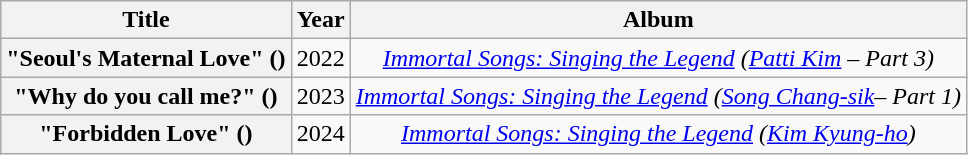<table class="wikitable plainrowheaders" style="text-align:center">
<tr>
<th scope="col">Title</th>
<th scope="col">Year</th>
<th scope="col">Album</th>
</tr>
<tr>
<th scope="row">"Seoul's Maternal Love" ()</th>
<td>2022</td>
<td><em><a href='#'>Immortal Songs: Singing the Legend</a> (<a href='#'>Patti Kim</a> – Part 3)</em></td>
</tr>
<tr>
<th scope="row">"Why do you call me?" ()</th>
<td>2023</td>
<td><em><a href='#'>Immortal Songs: Singing the Legend</a> (<a href='#'>Song Chang-sik</a>– Part 1)</em></td>
</tr>
<tr>
<th scope="row">"Forbidden Love" ()</th>
<td>2024</td>
<td><em><a href='#'>Immortal Songs: Singing the Legend</a> (<a href='#'>Kim Kyung-ho</a>)</em></td>
</tr>
</table>
